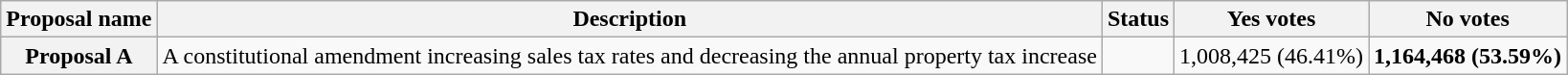<table class="wikitable sortable plainrowheaders">
<tr>
<th scope="col">Proposal name</th>
<th class="unsortable" scope="col">Description</th>
<th scope="col">Status</th>
<th scope="col">Yes votes</th>
<th scope="col">No votes</th>
</tr>
<tr>
<th scope="row">Proposal A</th>
<td>A constitutional amendment increasing sales tax rates and decreasing the annual property tax increase</td>
<td></td>
<td>1,008,425 (46.41%)</td>
<td><strong>1,164,468 (53.59%)</strong></td>
</tr>
</table>
